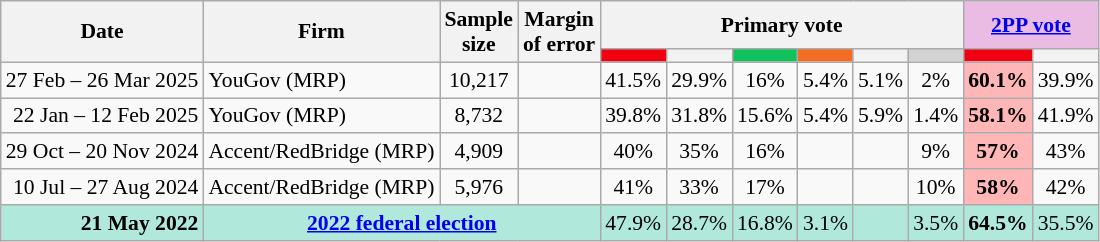<table class="nowrap wikitable tpl-blanktable" style=text-align:center;font-size:90%>
<tr>
<th rowspan=2>Date</th>
<th rowspan=2>Firm</th>
<th rowspan=2>Sample<br>size</th>
<th rowspan=2>Margin<br>of error</th>
<th colspan=6>Primary vote</th>
<th colspan=2 class=unsortable style=background:#ebbce3><a href='#'>2PP vote</a></th>
</tr>
<tr>
<th class="unsortable" style="background:#F00011"></th>
<th class="unsortable" style=background:></th>
<th class=unsortable style=background:#10C25B></th>
<th class=unsortable style=background:#f36c21></th>
<th class=unsortable style=background:></th>
<th class=unsortable style=background:lightgray></th>
<th class="unsortable" style="background:#F00011"></th>
<th class="unsortable" style=background:></th>
</tr>
<tr>
<td align=right>27 Feb – 26 Mar 2025</td>
<td align=left>YouGov (MRP)</td>
<td>10,217</td>
<td></td>
<td>41.5%</td>
<td>29.9%</td>
<td>16%</td>
<td>5.4%</td>
<td>5.1%</td>
<td>2%</td>
<th style=background:#FFB6B6>60.1%</th>
<td>39.9%</td>
</tr>
<tr>
<td align=right>22 Jan – 12 Feb 2025</td>
<td align=left>YouGov (MRP)</td>
<td>8,732</td>
<td></td>
<td>39.8%</td>
<td>31.8%</td>
<td>15.6%</td>
<td>5.4%</td>
<td>5.9%</td>
<td>1.4%</td>
<th style=background:#FFB6B6>58.1%</th>
<td>41.9%</td>
</tr>
<tr>
<td align=right>29 Oct – 20 Nov 2024</td>
<td align=left>Accent/RedBridge (MRP)</td>
<td>4,909</td>
<td></td>
<td>40%</td>
<td>35%</td>
<td>16%</td>
<td></td>
<td></td>
<td>9%</td>
<th style=background:#FFB6B6>57%</th>
<td>43%</td>
</tr>
<tr>
<td align=right>10 Jul – 27 Aug 2024</td>
<td align=left>Accent/RedBridge (MRP)</td>
<td>5,976</td>
<td></td>
<td>41%</td>
<td>33%</td>
<td>17%</td>
<td></td>
<td></td>
<td>10%</td>
<th style=background:#FFB6B6>58%</th>
<td>42%</td>
</tr>
<tr style="background:#b0e9db">
<td style="text-align:right" data-sort-value="21-May-2022"><strong>21 May 2022</strong></td>
<td colspan="3" style="text-align:center"><strong><a href='#'>2022 federal election</a></strong></td>
<td>47.9%</td>
<td>28.7%</td>
<td>16.8%</td>
<td>3.1%</td>
<td></td>
<td>3.5%</td>
<td><strong>64.5%</strong></td>
<td>35.5%</td>
</tr>
</table>
